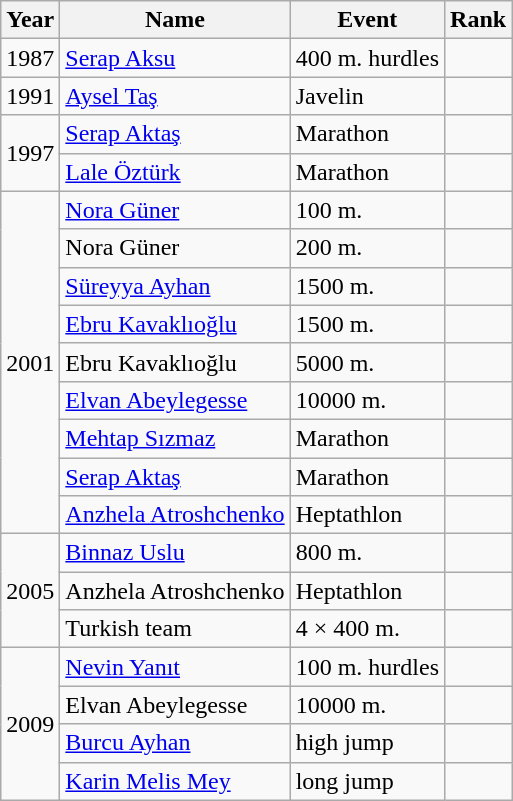<table class="sortable wikitable">
<tr>
<th>Year</th>
<th>Name</th>
<th>Event</th>
<th>Rank</th>
</tr>
<tr>
<td>1987</td>
<td><a href='#'>Serap Aksu</a></td>
<td>400 m. hurdles</td>
<td></td>
</tr>
<tr>
<td>1991</td>
<td><a href='#'>Aysel Taş</a></td>
<td>Javelin</td>
<td></td>
</tr>
<tr>
<td rowspan="2" style="text-align:left;">1997</td>
<td><a href='#'>Serap Aktaş</a></td>
<td>Marathon</td>
<td></td>
</tr>
<tr>
<td><a href='#'>Lale Öztürk</a></td>
<td>Marathon</td>
<td></td>
</tr>
<tr>
<td rowspan="9" style="text-align:left;">2001</td>
<td><a href='#'>Nora Güner</a></td>
<td>100 m.</td>
<td></td>
</tr>
<tr>
<td>Nora Güner</td>
<td>200 m.</td>
<td></td>
</tr>
<tr>
<td><a href='#'>Süreyya Ayhan</a></td>
<td>1500 m.</td>
<td></td>
</tr>
<tr>
<td><a href='#'>Ebru Kavaklıoğlu</a></td>
<td>1500 m.</td>
<td></td>
</tr>
<tr>
<td>Ebru Kavaklıoğlu</td>
<td>5000 m.</td>
<td></td>
</tr>
<tr>
<td><a href='#'>Elvan Abeylegesse</a></td>
<td>10000 m.</td>
<td></td>
</tr>
<tr>
<td><a href='#'>Mehtap Sızmaz</a></td>
<td>Marathon</td>
<td></td>
</tr>
<tr>
<td><a href='#'>Serap Aktaş</a></td>
<td>Marathon</td>
<td></td>
</tr>
<tr>
<td><a href='#'>Anzhela Atroshchenko</a></td>
<td>Heptathlon</td>
<td></td>
</tr>
<tr>
<td rowspan="3" style="text-align:left;">2005</td>
<td><a href='#'>Binnaz Uslu</a></td>
<td>800 m.</td>
<td></td>
</tr>
<tr>
<td>Anzhela Atroshchenko</td>
<td>Heptathlon</td>
<td></td>
</tr>
<tr>
<td>Turkish team</td>
<td>4 × 400 m.</td>
<td></td>
</tr>
<tr>
<td rowspan="4" style="text-align:left;">2009</td>
<td><a href='#'>Nevin Yanıt</a></td>
<td>100 m. hurdles</td>
<td></td>
</tr>
<tr>
<td>Elvan Abeylegesse</td>
<td>10000 m.</td>
<td></td>
</tr>
<tr>
<td><a href='#'>Burcu Ayhan</a></td>
<td>high jump</td>
<td></td>
</tr>
<tr>
<td><a href='#'>Karin Melis Mey</a></td>
<td>long jump</td>
<td></td>
</tr>
</table>
